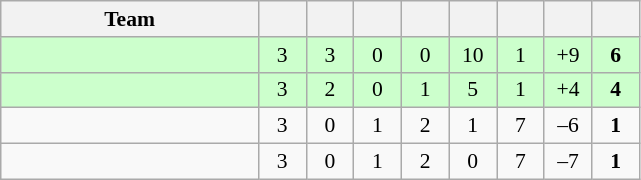<table class="wikitable" style="text-align: center; font-size: 90%;">
<tr>
<th width=165>Team</th>
<th width=25></th>
<th width=25></th>
<th width=25></th>
<th width=25></th>
<th width=25></th>
<th width=25></th>
<th width=25></th>
<th width=25></th>
</tr>
<tr bgcolor=#ccffcc>
<td align=left></td>
<td>3</td>
<td>3</td>
<td>0</td>
<td>0</td>
<td>10</td>
<td>1</td>
<td>+9</td>
<td><strong>6</strong></td>
</tr>
<tr bgcolor=#ccffcc>
<td align=left></td>
<td>3</td>
<td>2</td>
<td>0</td>
<td>1</td>
<td>5</td>
<td>1</td>
<td>+4</td>
<td><strong>4</strong></td>
</tr>
<tr>
<td align=left></td>
<td>3</td>
<td>0</td>
<td>1</td>
<td>2</td>
<td>1</td>
<td>7</td>
<td>–6</td>
<td><strong>1</strong></td>
</tr>
<tr>
<td align=left></td>
<td>3</td>
<td>0</td>
<td>1</td>
<td>2</td>
<td>0</td>
<td>7</td>
<td>–7</td>
<td><strong>1</strong></td>
</tr>
</table>
